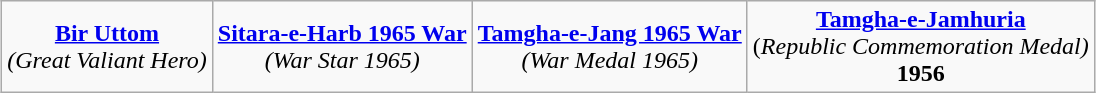<table class="wikitable" style="margin:1em auto; text-align:center;">
<tr>
<td><strong><a href='#'>Bir Uttom</a></strong><br><em>(Great Valiant Hero)</em></td>
<td><strong><a href='#'>Sitara-e-Harb 1965 War</a></strong><br><em>(War Star 1965)</em></td>
<td><strong><a href='#'>Tamgha-e-Jang 1965 War</a></strong><br><em>(War Medal 1965)</em></td>
<td><strong><a href='#'>Tamgha-e-Jamhuria</a></strong><br>(<em>Republic Commemoration Medal)</em><br><strong>1956</strong></td>
</tr>
</table>
